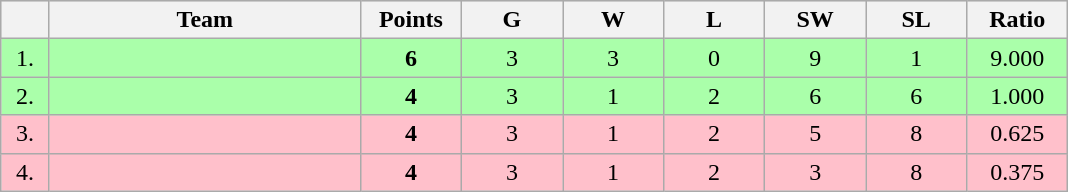<table class=wikitable style="text-align:center">
<tr style="background: #DCDCDC">
<th width="25"></th>
<th width="200">Team</th>
<th width="60">Points</th>
<th width="60">G</th>
<th width="60">W</th>
<th width="60">L</th>
<th width="60">SW</th>
<th width="60">SL</th>
<th width="60">Ratio</th>
</tr>
<tr style="background: #AAFFAA">
<td>1.</td>
<td align=left></td>
<td><strong>6</strong></td>
<td>3</td>
<td>3</td>
<td>0</td>
<td>9</td>
<td>1</td>
<td>9.000</td>
</tr>
<tr style="background: #AAFFAA">
<td>2.</td>
<td align=left></td>
<td><strong>4</strong></td>
<td>3</td>
<td>1</td>
<td>2</td>
<td>6</td>
<td>6</td>
<td>1.000</td>
</tr>
<tr style="background: pink">
<td>3.</td>
<td align=left></td>
<td><strong>4</strong></td>
<td>3</td>
<td>1</td>
<td>2</td>
<td>5</td>
<td>8</td>
<td>0.625</td>
</tr>
<tr style="background: pink">
<td>4.</td>
<td align=left></td>
<td><strong>4</strong></td>
<td>3</td>
<td>1</td>
<td>2</td>
<td>3</td>
<td>8</td>
<td>0.375</td>
</tr>
</table>
